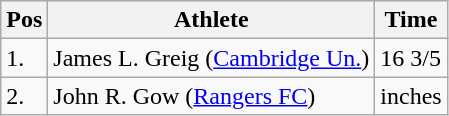<table class="wikitable">
<tr>
<th>Pos</th>
<th>Athlete</th>
<th>Time</th>
</tr>
<tr>
<td>1.</td>
<td>James L. Greig (<a href='#'>Cambridge Un.</a>)</td>
<td>16 3/5</td>
</tr>
<tr>
<td>2.</td>
<td>John R. Gow (<a href='#'>Rangers FC</a>)</td>
<td>inches</td>
</tr>
</table>
